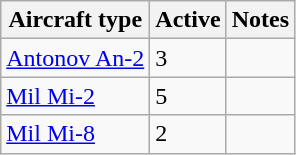<table class="wikitable sortable">
<tr>
<th>Aircraft type</th>
<th>Active</th>
<th>Notes</th>
</tr>
<tr>
<td><a href='#'>Antonov An-2</a></td>
<td>3</td>
<td></td>
</tr>
<tr>
<td><a href='#'>Mil Mi-2</a></td>
<td>5</td>
<td></td>
</tr>
<tr>
<td><a href='#'>Mil Mi-8</a></td>
<td>2</td>
<td></td>
</tr>
</table>
